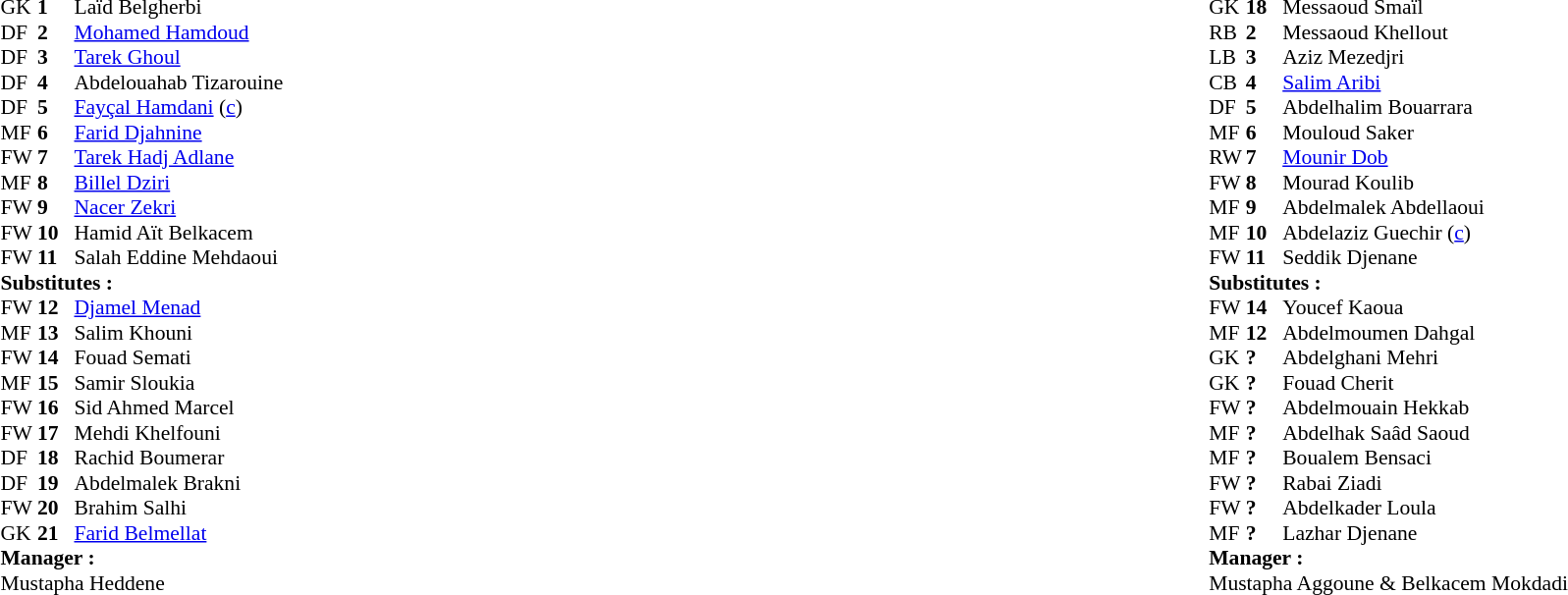<table width="100%">
<tr>
<td valign="top" width="50%"><br><table style="font-size: 90%" cellspacing="0" cellpadding="0">
<tr>
<td colspan="4"></td>
</tr>
<tr>
<th width="25"></th>
<th width="25"></th>
<th width="200"></th>
<th></th>
</tr>
<tr>
<td>GK</td>
<td><strong>1</strong></td>
<td> Laïd Belgherbi</td>
</tr>
<tr>
<td>DF</td>
<td><strong>2</strong></td>
<td> <a href='#'>Mohamed Hamdoud</a></td>
</tr>
<tr>
<td>DF</td>
<td><strong>3</strong></td>
<td> <a href='#'>Tarek Ghoul</a></td>
</tr>
<tr>
<td>DF</td>
<td><strong>4</strong></td>
<td> Abdelouahab Tizarouine</td>
</tr>
<tr>
<td>DF</td>
<td><strong>5</strong></td>
<td> <a href='#'>Fayçal Hamdani</a> (<a href='#'>c</a>)</td>
</tr>
<tr>
<td>MF</td>
<td><strong>6</strong></td>
<td> <a href='#'>Farid Djahnine</a></td>
</tr>
<tr>
<td>FW</td>
<td><strong>7</strong></td>
<td> <a href='#'>Tarek Hadj Adlane</a></td>
</tr>
<tr>
<td>MF</td>
<td><strong>8</strong></td>
<td> <a href='#'>Billel Dziri</a></td>
</tr>
<tr>
<td>FW</td>
<td><strong>9</strong></td>
<td> <a href='#'>Nacer Zekri</a></td>
<td></td>
<td></td>
</tr>
<tr>
<td>FW</td>
<td><strong>10</strong></td>
<td> Hamid Aït Belkacem</td>
<td></td>
<td></td>
</tr>
<tr>
<td>FW</td>
<td><strong>11</strong></td>
<td> Salah Eddine Mehdaoui</td>
<td></td>
<td></td>
</tr>
<tr>
<td colspan=3><strong>Substitutes : </strong></td>
</tr>
<tr>
<td>FW</td>
<td><strong>12</strong></td>
<td> <a href='#'>Djamel Menad</a></td>
<td></td>
<td></td>
</tr>
<tr>
<td>MF</td>
<td><strong>13</strong></td>
<td> Salim Khouni</td>
<td></td>
<td></td>
</tr>
<tr>
<td>FW</td>
<td><strong>14</strong></td>
<td> Fouad Semati</td>
<td></td>
<td></td>
</tr>
<tr>
<td>MF</td>
<td><strong>15</strong></td>
<td> Samir Sloukia</td>
<td></td>
<td></td>
</tr>
<tr>
<td>FW</td>
<td><strong>16</strong></td>
<td> Sid Ahmed Marcel</td>
<td></td>
<td></td>
</tr>
<tr>
<td>FW</td>
<td><strong>17</strong></td>
<td> Mehdi Khelfouni</td>
<td></td>
<td></td>
</tr>
<tr>
<td>DF</td>
<td><strong>18</strong></td>
<td> Rachid Boumerar</td>
<td></td>
<td></td>
</tr>
<tr>
<td>DF</td>
<td><strong>19</strong></td>
<td> Abdelmalek Brakni</td>
<td></td>
<td></td>
</tr>
<tr>
<td>FW</td>
<td><strong>20</strong></td>
<td> Brahim Salhi</td>
<td></td>
<td></td>
</tr>
<tr>
<td>GK</td>
<td><strong>21</strong></td>
<td> <a href='#'>Farid Belmellat</a></td>
<td></td>
<td></td>
</tr>
<tr>
<td colspan=3><strong>Manager :</strong></td>
</tr>
<tr>
<td colspan=3> Mustapha Heddene</td>
</tr>
</table>
</td>
<td valign="top"></td>
<td valign="top" width="50%"><br><table style="font-size: 90%" cellspacing="0" cellpadding="0" align="center">
<tr>
<td colspan="4"></td>
</tr>
<tr>
<th width="25"></th>
<th width="25"></th>
<th width="200"></th>
<th></th>
</tr>
<tr>
<td>GK</td>
<td><strong>18</strong></td>
<td> Messaoud Smaïl</td>
</tr>
<tr>
<td>RB</td>
<td><strong>2</strong></td>
<td> Messaoud Khellout</td>
</tr>
<tr>
<td>LB</td>
<td><strong>3</strong></td>
<td> Aziz Mezedjri</td>
</tr>
<tr>
<td>CB</td>
<td><strong>4</strong></td>
<td> <a href='#'>Salim Aribi</a></td>
<td></td>
</tr>
<tr>
<td>DF</td>
<td><strong>5</strong></td>
<td> Abdelhalim Bouarrara</td>
</tr>
<tr>
<td>MF</td>
<td><strong>6</strong></td>
<td> Mouloud Saker</td>
</tr>
<tr>
<td>RW</td>
<td><strong>7</strong></td>
<td> <a href='#'>Mounir Dob</a></td>
<td></td>
<td></td>
</tr>
<tr>
<td>FW</td>
<td><strong>8</strong></td>
<td> Mourad Koulib</td>
<td></td>
<td></td>
</tr>
<tr>
<td>MF</td>
<td><strong>9</strong></td>
<td> Abdelmalek Abdellaoui</td>
<td></td>
<td></td>
</tr>
<tr>
<td>MF</td>
<td><strong>10</strong></td>
<td> Abdelaziz Guechir (<a href='#'>c</a>)</td>
</tr>
<tr>
<td>FW</td>
<td><strong>11</strong></td>
<td> Seddik Djenane</td>
</tr>
<tr>
<td colspan=3><strong>Substitutes : </strong></td>
</tr>
<tr>
<td>FW</td>
<td><strong>14</strong></td>
<td> Youcef Kaoua</td>
<td></td>
<td></td>
</tr>
<tr>
<td>MF</td>
<td><strong>12</strong></td>
<td> Abdelmoumen Dahgal</td>
<td></td>
<td></td>
</tr>
<tr>
<td>GK</td>
<td><strong>?</strong></td>
<td> Abdelghani Mehri</td>
<td></td>
<td></td>
</tr>
<tr>
<td>GK</td>
<td><strong>?</strong></td>
<td> Fouad Cherit</td>
<td></td>
<td></td>
</tr>
<tr>
<td>FW</td>
<td><strong>?</strong></td>
<td> Abdelmouain Hekkab</td>
<td></td>
<td></td>
</tr>
<tr>
<td>MF</td>
<td><strong>?</strong></td>
<td> Abdelhak Saâd Saoud</td>
<td></td>
<td></td>
</tr>
<tr>
<td>MF</td>
<td><strong>?</strong></td>
<td> Boualem Bensaci</td>
<td></td>
<td></td>
</tr>
<tr>
<td>FW</td>
<td><strong>?</strong></td>
<td> Rabai Ziadi</td>
<td></td>
<td></td>
</tr>
<tr>
<td>FW</td>
<td><strong>?</strong></td>
<td> Abdelkader Loula</td>
<td></td>
<td></td>
</tr>
<tr>
<td>MF</td>
<td><strong>?</strong></td>
<td> Lazhar Djenane</td>
<td></td>
<td></td>
</tr>
<tr>
<td colspan=3><strong>Manager :</strong></td>
</tr>
<tr>
<td colspan=4> Mustapha Aggoune & Belkacem Mokdadi</td>
</tr>
</table>
</td>
</tr>
</table>
